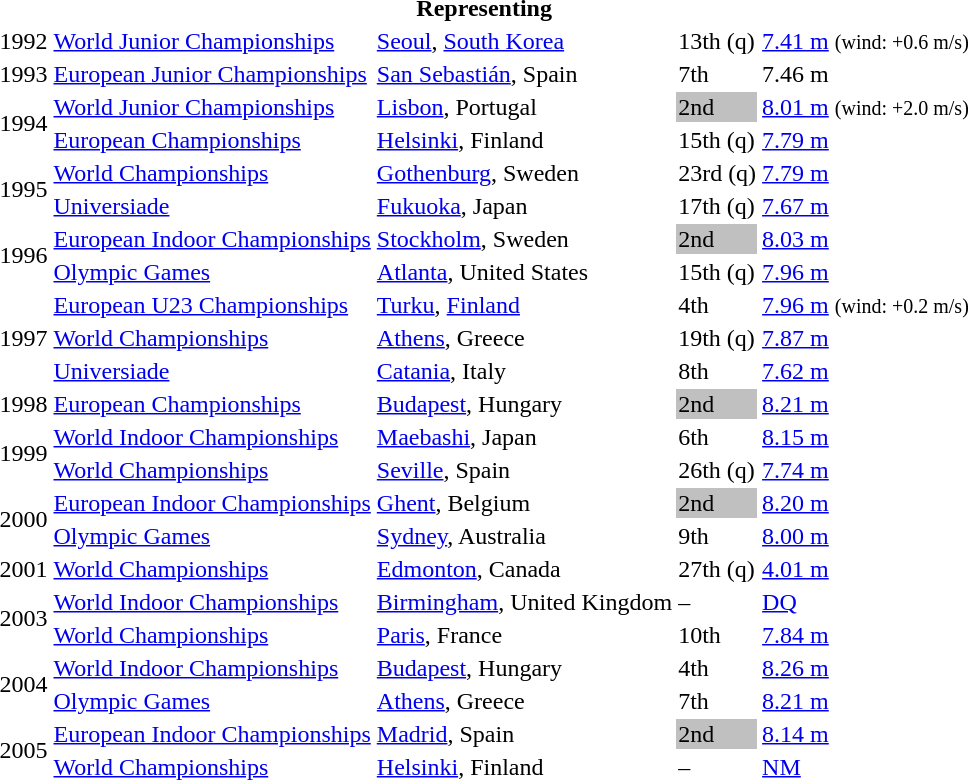<table>
<tr>
<th colspan="5">Representing </th>
</tr>
<tr>
<td>1992</td>
<td><a href='#'>World Junior Championships</a></td>
<td><a href='#'>Seoul</a>, <a href='#'>South Korea</a></td>
<td>13th (q)</td>
<td><a href='#'>7.41 m</a>  <small>(wind: +0.6 m/s)</small></td>
</tr>
<tr>
<td>1993</td>
<td><a href='#'>European Junior Championships</a></td>
<td><a href='#'>San Sebastián</a>, Spain</td>
<td>7th</td>
<td>7.46 m</td>
</tr>
<tr>
<td rowspan=2>1994</td>
<td><a href='#'>World Junior Championships</a></td>
<td><a href='#'>Lisbon</a>, Portugal</td>
<td bgcolor="silver">2nd</td>
<td><a href='#'>8.01 m</a>  <small>(wind: +2.0 m/s)</small></td>
</tr>
<tr>
<td><a href='#'>European Championships</a></td>
<td><a href='#'>Helsinki</a>, Finland</td>
<td>15th (q)</td>
<td><a href='#'>7.79 m</a></td>
</tr>
<tr>
<td rowspan=2>1995</td>
<td><a href='#'>World Championships</a></td>
<td><a href='#'>Gothenburg</a>, Sweden</td>
<td>23rd (q)</td>
<td><a href='#'>7.79 m</a></td>
</tr>
<tr>
<td><a href='#'>Universiade</a></td>
<td><a href='#'>Fukuoka</a>, Japan</td>
<td>17th (q)</td>
<td><a href='#'>7.67 m</a></td>
</tr>
<tr>
<td rowspan=2>1996</td>
<td><a href='#'>European Indoor Championships</a></td>
<td><a href='#'>Stockholm</a>, Sweden</td>
<td bgcolor="silver">2nd</td>
<td><a href='#'>8.03 m</a></td>
</tr>
<tr>
<td><a href='#'>Olympic Games</a></td>
<td><a href='#'>Atlanta</a>, United States</td>
<td>15th (q)</td>
<td><a href='#'>7.96 m</a></td>
</tr>
<tr>
<td rowspan=3>1997</td>
<td><a href='#'>European U23 Championships</a></td>
<td><a href='#'>Turku</a>, <a href='#'>Finland</a></td>
<td>4th</td>
<td><a href='#'>7.96 m</a> <small>(wind: +0.2 m/s)</small></td>
</tr>
<tr>
<td><a href='#'>World Championships</a></td>
<td><a href='#'>Athens</a>, Greece</td>
<td>19th (q)</td>
<td><a href='#'>7.87 m</a></td>
</tr>
<tr>
<td><a href='#'>Universiade</a></td>
<td><a href='#'>Catania</a>, Italy</td>
<td>8th</td>
<td><a href='#'>7.62 m</a></td>
</tr>
<tr>
<td>1998</td>
<td><a href='#'>European Championships</a></td>
<td><a href='#'>Budapest</a>, Hungary</td>
<td bgcolor="silver">2nd</td>
<td><a href='#'>8.21 m</a></td>
</tr>
<tr>
<td rowspan=2>1999</td>
<td><a href='#'>World Indoor Championships</a></td>
<td><a href='#'>Maebashi</a>, Japan</td>
<td>6th</td>
<td><a href='#'>8.15 m</a></td>
</tr>
<tr>
<td><a href='#'>World Championships</a></td>
<td><a href='#'>Seville</a>, Spain</td>
<td>26th (q)</td>
<td><a href='#'>7.74 m</a></td>
</tr>
<tr>
<td rowspan=2>2000</td>
<td><a href='#'>European Indoor Championships</a></td>
<td><a href='#'>Ghent</a>, Belgium</td>
<td bgcolor="silver">2nd</td>
<td><a href='#'>8.20 m</a></td>
</tr>
<tr>
<td><a href='#'>Olympic Games</a></td>
<td><a href='#'>Sydney</a>, Australia</td>
<td>9th</td>
<td><a href='#'>8.00 m</a></td>
</tr>
<tr>
<td>2001</td>
<td><a href='#'>World Championships</a></td>
<td><a href='#'>Edmonton</a>, Canada</td>
<td>27th (q)</td>
<td><a href='#'>4.01 m</a></td>
</tr>
<tr>
<td rowspan=2>2003</td>
<td><a href='#'>World Indoor Championships</a></td>
<td><a href='#'>Birmingham</a>, United Kingdom</td>
<td>–</td>
<td><a href='#'>DQ</a></td>
</tr>
<tr>
<td><a href='#'>World Championships</a></td>
<td><a href='#'>Paris</a>, France</td>
<td>10th</td>
<td><a href='#'>7.84 m</a></td>
</tr>
<tr>
<td rowspan=2>2004</td>
<td><a href='#'>World Indoor Championships</a></td>
<td><a href='#'>Budapest</a>, Hungary</td>
<td>4th</td>
<td><a href='#'>8.26 m</a></td>
</tr>
<tr>
<td><a href='#'>Olympic Games</a></td>
<td><a href='#'>Athens</a>, Greece</td>
<td>7th</td>
<td><a href='#'>8.21 m</a></td>
</tr>
<tr>
<td rowspan=2>2005</td>
<td><a href='#'>European Indoor Championships</a></td>
<td><a href='#'>Madrid</a>, Spain</td>
<td bgcolor="silver">2nd</td>
<td><a href='#'>8.14 m</a></td>
</tr>
<tr>
<td><a href='#'>World Championships</a></td>
<td><a href='#'>Helsinki</a>, Finland</td>
<td>–</td>
<td><a href='#'>NM</a></td>
</tr>
</table>
